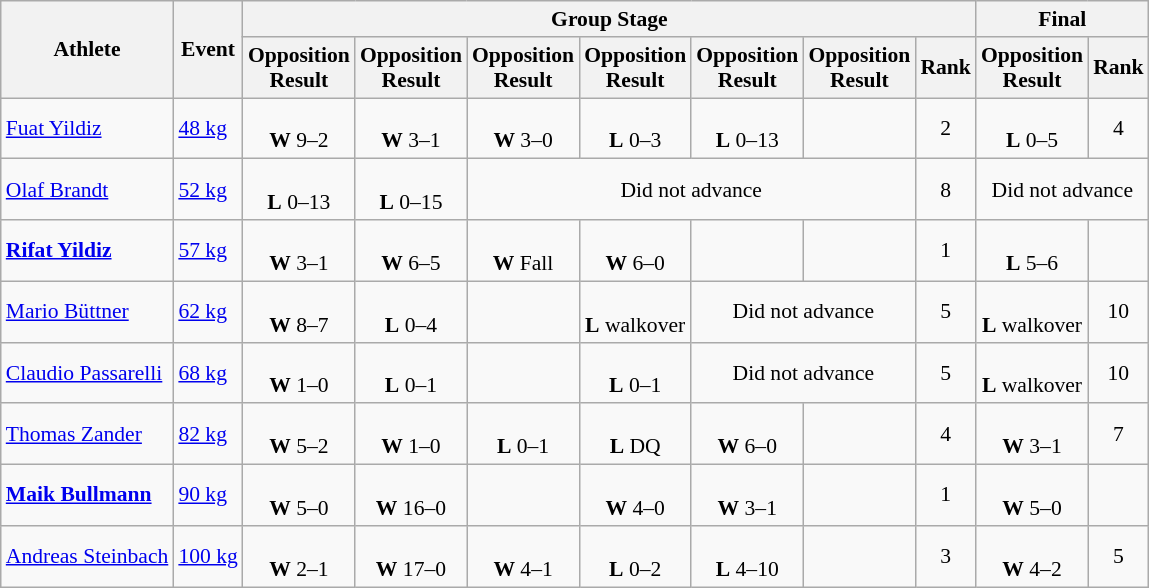<table class=wikitable style="font-size:90%">
<tr>
<th rowspan="2">Athlete</th>
<th rowspan="2">Event</th>
<th colspan="7">Group Stage</th>
<th colspan=2>Final</th>
</tr>
<tr>
<th>Opposition<br>Result</th>
<th>Opposition<br>Result</th>
<th>Opposition<br>Result</th>
<th>Opposition<br>Result</th>
<th>Opposition<br>Result</th>
<th>Opposition<br>Result</th>
<th>Rank</th>
<th>Opposition<br>Result</th>
<th>Rank</th>
</tr>
<tr align=center>
<td align=left><a href='#'>Fuat Yildiz</a></td>
<td align=left><a href='#'>48 kg</a></td>
<td><br><strong>W</strong> 9–2</td>
<td><br><strong>W</strong> 3–1</td>
<td><br><strong>W</strong> 3–0</td>
<td><br><strong>L</strong> 0–3</td>
<td><br><strong>L</strong> 0–13</td>
<td></td>
<td>2</td>
<td><br><strong>L</strong> 0–5</td>
<td>4</td>
</tr>
<tr align=center>
<td align=left><a href='#'>Olaf Brandt</a></td>
<td align=left><a href='#'>52 kg</a></td>
<td><br><strong>L</strong> 0–13</td>
<td><br><strong>L</strong> 0–15</td>
<td colspan=4>Did not advance</td>
<td>8</td>
<td colspan=2>Did not advance</td>
</tr>
<tr align=center>
<td align=left><strong><a href='#'>Rifat Yildiz</a></strong></td>
<td align=left><a href='#'>57 kg</a></td>
<td><br><strong>W</strong> 3–1</td>
<td><br><strong>W</strong> 6–5</td>
<td><br><strong>W</strong> Fall</td>
<td><br><strong>W</strong> 6–0</td>
<td></td>
<td></td>
<td>1</td>
<td><br><strong>L</strong> 5–6</td>
<td></td>
</tr>
<tr align=center>
<td align=left><a href='#'>Mario Büttner</a></td>
<td align=left><a href='#'>62 kg</a></td>
<td><br><strong>W</strong> 8–7</td>
<td><br><strong>L</strong> 0–4</td>
<td></td>
<td><br><strong>L</strong> walkover</td>
<td colspan=2>Did not advance</td>
<td>5</td>
<td><br><strong>L</strong> walkover</td>
<td>10</td>
</tr>
<tr align=center>
<td align=left><a href='#'>Claudio Passarelli</a></td>
<td align=left><a href='#'>68 kg</a></td>
<td><br><strong>W</strong> 1–0</td>
<td><br><strong>L</strong> 0–1</td>
<td></td>
<td><br><strong>L</strong> 0–1</td>
<td colspan=2>Did not advance</td>
<td>5</td>
<td><br><strong>L</strong> walkover</td>
<td>10</td>
</tr>
<tr align=center>
<td align=left><a href='#'>Thomas Zander</a></td>
<td align=left><a href='#'>82 kg</a></td>
<td><br><strong>W</strong> 5–2</td>
<td><br><strong>W</strong> 1–0</td>
<td><br><strong>L</strong> 0–1</td>
<td><br><strong>L</strong> DQ</td>
<td><br><strong>W</strong> 6–0</td>
<td></td>
<td>4</td>
<td><br><strong>W</strong> 3–1</td>
<td>7</td>
</tr>
<tr align=center>
<td align=left><strong><a href='#'>Maik Bullmann</a></strong></td>
<td align=left><a href='#'>90 kg</a></td>
<td><br><strong>W</strong> 5–0</td>
<td><br><strong>W</strong> 16–0</td>
<td></td>
<td><br><strong>W</strong> 4–0</td>
<td><br><strong>W</strong> 3–1</td>
<td></td>
<td>1</td>
<td><br><strong>W</strong> 5–0</td>
<td></td>
</tr>
<tr align=center>
<td align=left><a href='#'>Andreas Steinbach</a></td>
<td align=left><a href='#'>100 kg</a></td>
<td><br><strong>W</strong> 2–1</td>
<td><br><strong>W</strong> 17–0</td>
<td><br><strong>W</strong> 4–1</td>
<td><br><strong>L</strong> 0–2</td>
<td><br><strong>L</strong> 4–10</td>
<td></td>
<td>3</td>
<td><br><strong>W</strong> 4–2</td>
<td>5</td>
</tr>
</table>
